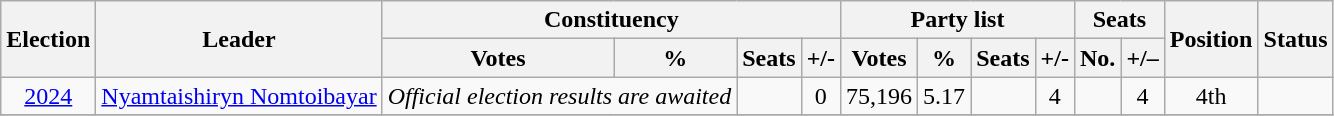<table class="wikitable" style="text-align:center">
<tr>
<th rowspan="2">Election</th>
<th rowspan="2">Leader</th>
<th colspan="4">Constituency</th>
<th colspan="4">Party list</th>
<th colspan="2">Seats</th>
<th rowspan="2">Position</th>
<th rowspan="2">Status</th>
</tr>
<tr>
<th>Votes</th>
<th>%</th>
<th>Seats</th>
<th>+/-</th>
<th>Votes</th>
<th>%</th>
<th>Seats</th>
<th>+/-</th>
<th>No.</th>
<th>+/–</th>
</tr>
<tr>
<td><a href='#'>2024</a></td>
<td><a href='#'>Nyamtaishiryn Nomtoibayar</a></td>
<td colspan="2"><em>Official election results are awaited</em></td>
<td></td>
<td> 0</td>
<td>75,196</td>
<td>5.17</td>
<td></td>
<td> 4</td>
<td></td>
<td> 4</td>
<td>4th</td>
<td></td>
</tr>
<tr>
</tr>
</table>
